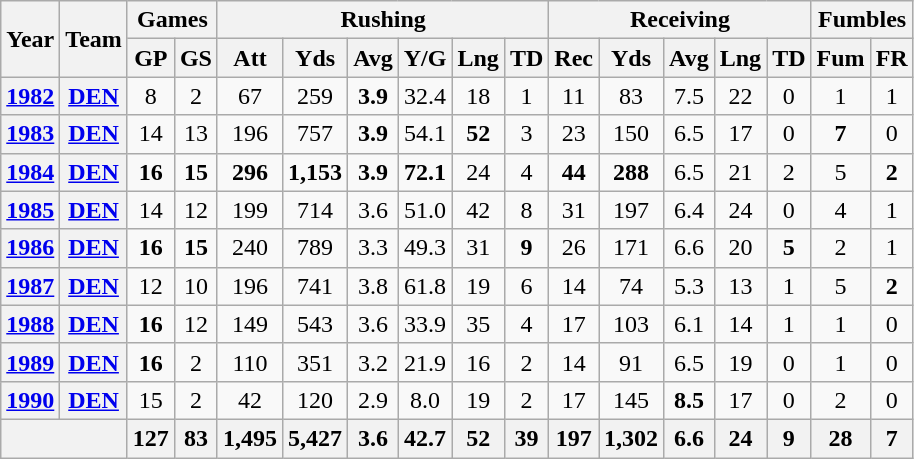<table class= "wikitable" style="text-align:center;">
<tr>
<th rowspan="2">Year</th>
<th rowspan="2">Team</th>
<th colspan="2">Games</th>
<th colspan="6">Rushing</th>
<th colspan="5">Receiving</th>
<th colspan="2">Fumbles</th>
</tr>
<tr>
<th>GP</th>
<th>GS</th>
<th>Att</th>
<th>Yds</th>
<th>Avg</th>
<th>Y/G</th>
<th>Lng</th>
<th>TD</th>
<th>Rec</th>
<th>Yds</th>
<th>Avg</th>
<th>Lng</th>
<th>TD</th>
<th>Fum</th>
<th>FR</th>
</tr>
<tr>
<th><a href='#'>1982</a></th>
<th><a href='#'>DEN</a></th>
<td>8</td>
<td>2</td>
<td>67</td>
<td>259</td>
<td><strong>3.9</strong></td>
<td>32.4</td>
<td>18</td>
<td>1</td>
<td>11</td>
<td>83</td>
<td>7.5</td>
<td>22</td>
<td>0</td>
<td>1</td>
<td>1</td>
</tr>
<tr>
<th><a href='#'>1983</a></th>
<th><a href='#'>DEN</a></th>
<td>14</td>
<td>13</td>
<td>196</td>
<td>757</td>
<td><strong>3.9</strong></td>
<td>54.1</td>
<td><strong>52</strong></td>
<td>3</td>
<td>23</td>
<td>150</td>
<td>6.5</td>
<td>17</td>
<td>0</td>
<td><strong>7</strong></td>
<td>0</td>
</tr>
<tr>
<th><a href='#'>1984</a></th>
<th><a href='#'>DEN</a></th>
<td><strong>16</strong></td>
<td><strong>15</strong></td>
<td><strong>296</strong></td>
<td><strong>1,153</strong></td>
<td><strong>3.9</strong></td>
<td><strong>72.1</strong></td>
<td>24</td>
<td>4</td>
<td><strong>44</strong></td>
<td><strong>288</strong></td>
<td>6.5</td>
<td>21</td>
<td>2</td>
<td>5</td>
<td><strong>2</strong></td>
</tr>
<tr>
<th><a href='#'>1985</a></th>
<th><a href='#'>DEN</a></th>
<td>14</td>
<td>12</td>
<td>199</td>
<td>714</td>
<td>3.6</td>
<td>51.0</td>
<td>42</td>
<td>8</td>
<td>31</td>
<td>197</td>
<td>6.4</td>
<td>24</td>
<td>0</td>
<td>4</td>
<td>1</td>
</tr>
<tr>
<th><a href='#'>1986</a></th>
<th><a href='#'>DEN</a></th>
<td><strong>16</strong></td>
<td><strong>15</strong></td>
<td>240</td>
<td>789</td>
<td>3.3</td>
<td>49.3</td>
<td>31</td>
<td><strong>9</strong></td>
<td>26</td>
<td>171</td>
<td>6.6</td>
<td>20</td>
<td><strong>5</strong></td>
<td>2</td>
<td>1</td>
</tr>
<tr>
<th><a href='#'>1987</a></th>
<th><a href='#'>DEN</a></th>
<td>12</td>
<td>10</td>
<td>196</td>
<td>741</td>
<td>3.8</td>
<td>61.8</td>
<td>19</td>
<td>6</td>
<td>14</td>
<td>74</td>
<td>5.3</td>
<td>13</td>
<td>1</td>
<td>5</td>
<td><strong>2</strong></td>
</tr>
<tr>
<th><a href='#'>1988</a></th>
<th><a href='#'>DEN</a></th>
<td><strong>16</strong></td>
<td>12</td>
<td>149</td>
<td>543</td>
<td>3.6</td>
<td>33.9</td>
<td>35</td>
<td>4</td>
<td>17</td>
<td>103</td>
<td>6.1</td>
<td>14</td>
<td>1</td>
<td>1</td>
<td>0</td>
</tr>
<tr>
<th><a href='#'>1989</a></th>
<th><a href='#'>DEN</a></th>
<td><strong>16</strong></td>
<td>2</td>
<td>110</td>
<td>351</td>
<td>3.2</td>
<td>21.9</td>
<td>16</td>
<td>2</td>
<td>14</td>
<td>91</td>
<td>6.5</td>
<td>19</td>
<td>0</td>
<td>1</td>
<td>0</td>
</tr>
<tr>
<th><a href='#'>1990</a></th>
<th><a href='#'>DEN</a></th>
<td>15</td>
<td>2</td>
<td>42</td>
<td>120</td>
<td>2.9</td>
<td>8.0</td>
<td>19</td>
<td>2</td>
<td>17</td>
<td>145</td>
<td><strong>8.5</strong></td>
<td>17</td>
<td>0</td>
<td>2</td>
<td>0</td>
</tr>
<tr>
<th colspan="2"></th>
<th>127</th>
<th>83</th>
<th>1,495</th>
<th>5,427</th>
<th>3.6</th>
<th>42.7</th>
<th>52</th>
<th>39</th>
<th>197</th>
<th>1,302</th>
<th>6.6</th>
<th>24</th>
<th>9</th>
<th>28</th>
<th>7</th>
</tr>
</table>
